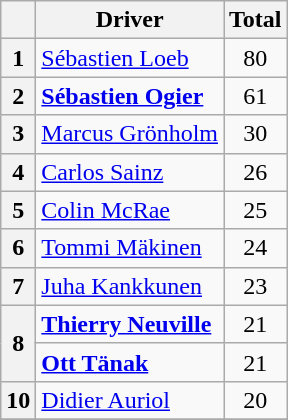<table class="wikitable" style="text-align:center;" style="font-size:97%;">
<tr>
<th></th>
<th>Driver</th>
<th>Total</th>
</tr>
<tr>
<th>1</th>
<td align="left"> <a href='#'>Sébastien Loeb</a></td>
<td>80</td>
</tr>
<tr>
<th>2</th>
<td align="left"> <strong><a href='#'>Sébastien Ogier</a></strong></td>
<td>61</td>
</tr>
<tr>
<th>3</th>
<td align="left"> <a href='#'>Marcus Grönholm</a></td>
<td>30</td>
</tr>
<tr>
<th>4</th>
<td align="left"> <a href='#'>Carlos Sainz</a></td>
<td>26</td>
</tr>
<tr>
<th>5</th>
<td align="left"> <a href='#'>Colin McRae</a></td>
<td>25</td>
</tr>
<tr>
<th>6</th>
<td align="left"> <a href='#'>Tommi Mäkinen</a></td>
<td>24</td>
</tr>
<tr>
<th>7</th>
<td align="left"> <a href='#'>Juha Kankkunen</a></td>
<td>23</td>
</tr>
<tr>
<th rowspan=2>8</th>
<td align="left"> <strong><a href='#'>Thierry Neuville</a></strong></td>
<td>21</td>
</tr>
<tr>
<td align="left"> <strong><a href='#'>Ott Tänak</a></strong></td>
<td>21</td>
</tr>
<tr>
<th>10</th>
<td align="left"> <a href='#'>Didier Auriol</a></td>
<td>20</td>
</tr>
<tr>
</tr>
</table>
